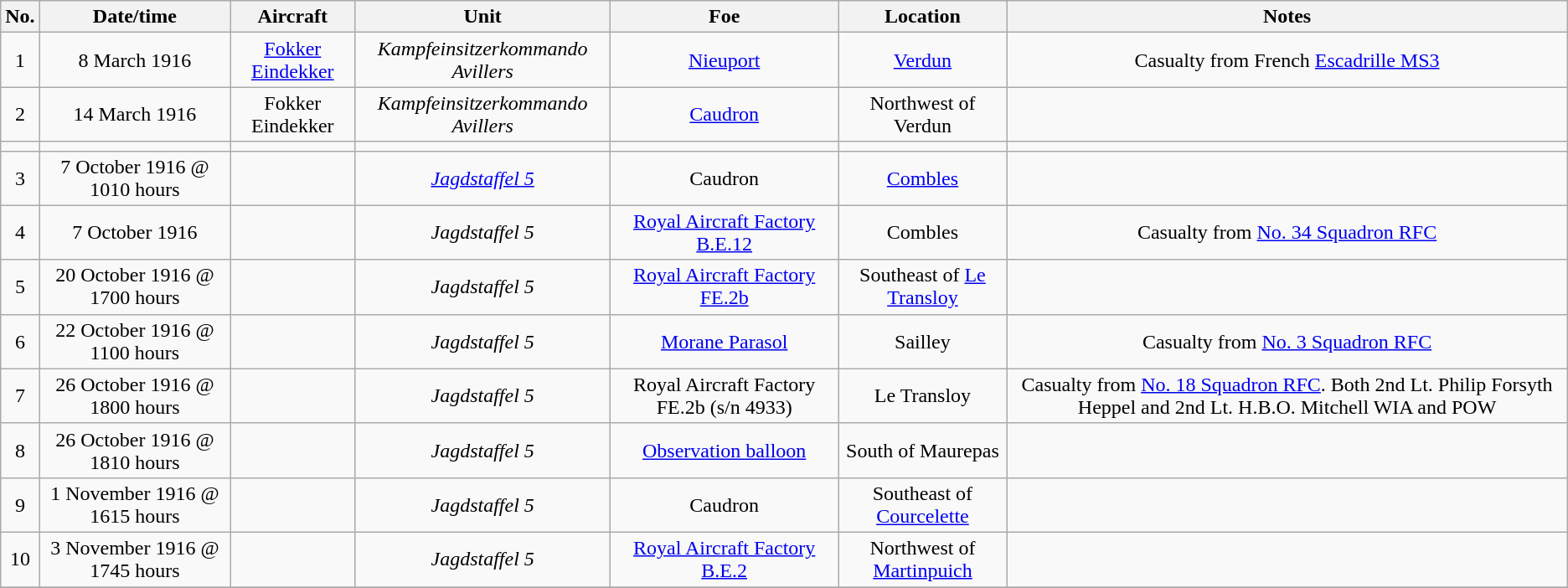<table class="wikitable">
<tr>
<th>No.</th>
<th>Date/time</th>
<th>Aircraft</th>
<th>Unit</th>
<th>Foe</th>
<th>Location</th>
<th>Notes</th>
</tr>
<tr>
<td align="center">1</td>
<td align="center">8 March 1916</td>
<td align="center"><a href='#'>Fokker Eindekker</a></td>
<td align="center"><em>Kampfeinsitzerkommando Avillers</em></td>
<td align="center"><a href='#'>Nieuport</a></td>
<td align="center"><a href='#'>Verdun</a></td>
<td align="center">Casualty from French <a href='#'>Escadrille MS3</a></td>
</tr>
<tr>
<td align="center">2</td>
<td align="center">14 March 1916</td>
<td align="center">Fokker Eindekker</td>
<td align="center"><em>Kampfeinsitzerkommando Avillers</em></td>
<td align="center"><a href='#'>Caudron</a></td>
<td align="center">Northwest of Verdun</td>
<td align="center"></td>
</tr>
<tr>
<td></td>
<td></td>
<td></td>
<td></td>
<td></td>
<td></td>
</tr>
<tr>
<td align="center">3</td>
<td align="center">7 October 1916 @ 1010 hours</td>
<td align="center"></td>
<td align="center"><em><a href='#'>Jagdstaffel 5</a></em></td>
<td align="center">Caudron</td>
<td align="center"><a href='#'>Combles</a></td>
<td align="center"></td>
</tr>
<tr>
<td align="center">4</td>
<td align="center">7 October 1916</td>
<td align="center"></td>
<td align="center"><em>Jagdstaffel 5</em></td>
<td align="center"><a href='#'>Royal Aircraft Factory B.E.12</a></td>
<td align="center">Combles</td>
<td align="center">Casualty from <a href='#'>No. 34 Squadron RFC</a></td>
</tr>
<tr>
<td align="center">5</td>
<td align="center">20 October 1916 @ 1700 hours</td>
<td align="center"></td>
<td align="center"><em>Jagdstaffel 5</em></td>
<td align="center"><a href='#'>Royal Aircraft Factory FE.2b</a></td>
<td align="center">Southeast of <a href='#'>Le Transloy</a></td>
<td align="center"></td>
</tr>
<tr>
<td align="center">6</td>
<td align="center">22 October 1916 @ 1100 hours</td>
<td align="center"></td>
<td align="center"><em>Jagdstaffel 5</em></td>
<td align="center"><a href='#'>Morane Parasol</a></td>
<td align="center">Sailley</td>
<td align="center">Casualty from <a href='#'>No. 3 Squadron RFC</a></td>
</tr>
<tr>
<td align="center">7</td>
<td align="center">26 October 1916 @ 1800 hours</td>
<td align="center"></td>
<td align="center"><em>Jagdstaffel 5</em></td>
<td align="center">Royal Aircraft Factory FE.2b (s/n 4933)</td>
<td align="center">Le Transloy</td>
<td align="center">Casualty from <a href='#'>No. 18 Squadron RFC</a>. Both 2nd Lt. Philip Forsyth Heppel and 2nd Lt. H.B.O. Mitchell WIA and POW</td>
</tr>
<tr>
<td align="center">8</td>
<td align="center">26 October 1916 @ 1810 hours</td>
<td align="center"></td>
<td align="center"><em>Jagdstaffel 5</em></td>
<td align="center"><a href='#'>Observation balloon</a></td>
<td align="center">South of Maurepas</td>
<td align="center"></td>
</tr>
<tr>
<td align="center">9</td>
<td align="center">1 November 1916 @ 1615 hours</td>
<td align="center"></td>
<td align="center"><em>Jagdstaffel 5</em></td>
<td align="center">Caudron</td>
<td align="center">Southeast of <a href='#'>Courcelette</a></td>
<td align="center"></td>
</tr>
<tr>
<td align="center">10</td>
<td align="center">3 November 1916 @ 1745 hours</td>
<td align="center"></td>
<td align="center"><em>Jagdstaffel 5</em></td>
<td align="center"><a href='#'>Royal Aircraft Factory B.E.2</a></td>
<td align="center">Northwest of <a href='#'>Martinpuich</a></td>
<td align="center"></td>
</tr>
<tr>
</tr>
</table>
